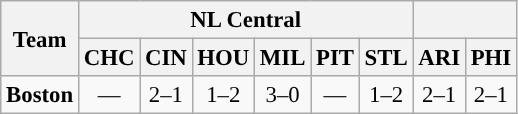<table class="wikitable" style="text-align:center; font-size: 95%;">
<tr>
<th rowspan=2>Team</th>
<th colspan=6>NL Central</th>
<th colspan=2> </th>
</tr>
<tr>
<th><strong>CHC</strong></th>
<th><strong>CIN</strong></th>
<th><strong>HOU</strong></th>
<th><strong>MIL</strong></th>
<th><strong>PIT</strong></th>
<th><strong>STL</strong></th>
<th><strong>ARI</strong></th>
<th><strong>PHI</strong></th>
</tr>
<tr>
<td><strong>Boston</strong></td>
<td>—</td>
<td>2–1</td>
<td>1–2</td>
<td>3–0</td>
<td>—</td>
<td>1–2</td>
<td>2–1</td>
<td>2–1</td>
</tr>
</table>
